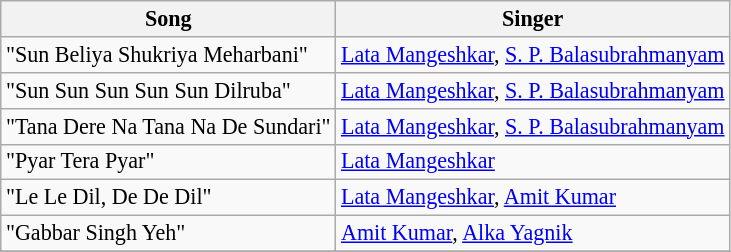<table class="wikitable" style="font-size:92%">
<tr>
<th>Song</th>
<th>Singer</th>
</tr>
<tr>
<td>"Sun Beliya Shukriya Meharbani"</td>
<td><a href='#'>Lata Mangeshkar</a>, <a href='#'>S. P. Balasubrahmanyam</a></td>
</tr>
<tr>
<td>"Sun Sun Sun Sun Sun Dilruba"</td>
<td><a href='#'>Lata Mangeshkar</a>, <a href='#'>S. P. Balasubrahmanyam</a></td>
</tr>
<tr>
<td>"Tana Dere Na Tana Na De Sundari"</td>
<td><a href='#'>Lata Mangeshkar</a>, <a href='#'>S. P. Balasubrahmanyam</a></td>
</tr>
<tr>
<td>"Pyar Tera Pyar"</td>
<td><a href='#'>Lata Mangeshkar</a></td>
</tr>
<tr>
<td>"Le Le Dil, De De Dil"</td>
<td><a href='#'>Lata Mangeshkar</a>, <a href='#'>Amit Kumar</a></td>
</tr>
<tr>
<td>"Gabbar Singh Yeh"</td>
<td><a href='#'>Amit Kumar</a>, <a href='#'>Alka Yagnik</a></td>
</tr>
<tr>
</tr>
</table>
